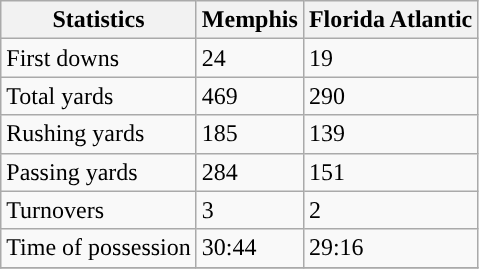<table class="wikitable">
<tr>
<th>Statistics</th>
<th>Memphis</th>
<th>Florida Atlantic</th>
</tr>
<tr>
<td>First downs</td>
<td>24</td>
<td>19</td>
</tr>
<tr>
<td>Total yards</td>
<td>469</td>
<td>290</td>
</tr>
<tr>
<td>Rushing yards</td>
<td>185</td>
<td>139</td>
</tr>
<tr>
<td>Passing yards</td>
<td>284</td>
<td>151</td>
</tr>
<tr>
<td>Turnovers</td>
<td>3</td>
<td>2</td>
</tr>
<tr>
<td>Time of possession</td>
<td>30:44</td>
<td>29:16</td>
</tr>
<tr>
</tr>
</table>
